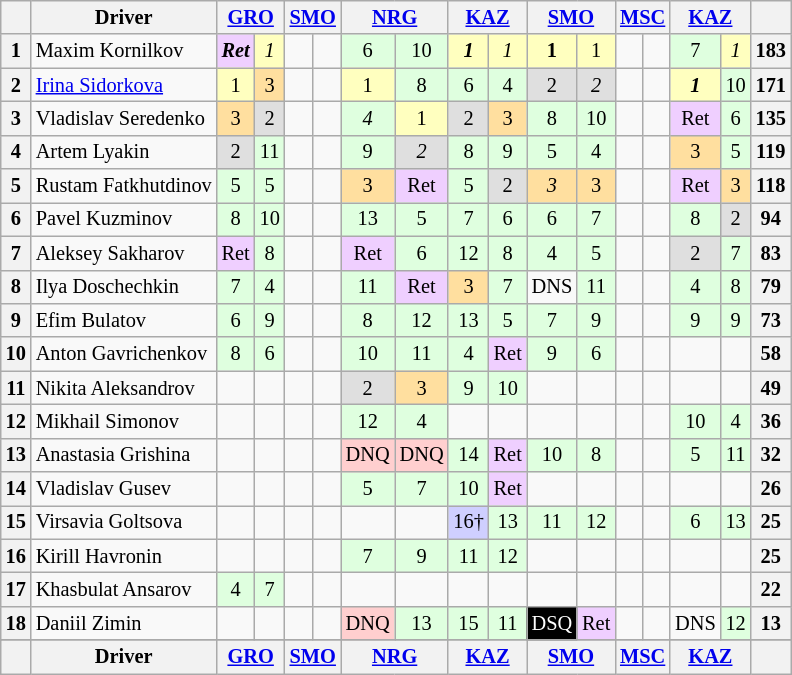<table align=left| class="wikitable" style="font-size: 85%; text-align: center">
<tr valign="top">
<th valign="middle"></th>
<th valign="middle">Driver</th>
<th colspan=2><a href='#'>GRO</a></th>
<th colspan=2><a href='#'>SMO</a></th>
<th colspan=2><a href='#'>NRG</a></th>
<th colspan=2><a href='#'>KAZ</a></th>
<th colspan=2><a href='#'>SMO</a></th>
<th colspan=2><a href='#'>MSC</a></th>
<th colspan=2><a href='#'>KAZ</a></th>
<th valign="middle"></th>
</tr>
<tr>
<th>1</th>
<td align=left>Maxim Kornilkov</td>
<td style="background:#efcfff;"><strong><em>Ret</em></strong></td>
<td style="background:#ffffbf;"><em>1</em></td>
<td></td>
<td></td>
<td style="background:#dfffdf;">6</td>
<td style="background:#dfffdf;">10</td>
<td style="background:#ffffbf;"><strong><em>1</em></strong></td>
<td style="background:#ffffbf;"><em>1</em></td>
<td style="background:#ffffbf;"><strong>1</strong></td>
<td style="background:#ffffbf;">1</td>
<td></td>
<td></td>
<td style="background:#dfffdf;">7</td>
<td style="background:#ffffbf;"><em>1</em></td>
<th>183</th>
</tr>
<tr>
<th>2</th>
<td align=left><a href='#'>Irina Sidorkova</a></td>
<td style="background:#ffffbf;">1</td>
<td style="background:#ffdf9f;">3</td>
<td></td>
<td></td>
<td style="background:#ffffbf;">1</td>
<td style="background:#dfffdf;">8</td>
<td style="background:#dfffdf;">6</td>
<td style="background:#dfffdf;">4</td>
<td style="background:#dfdfdf;">2</td>
<td style="background:#dfdfdf;"><em>2</em></td>
<td></td>
<td></td>
<td style="background:#ffffbf;"><strong><em>1</em></strong></td>
<td style="background:#dfffdf;">10</td>
<th>171</th>
</tr>
<tr>
<th>3</th>
<td align=left>Vladislav Seredenko</td>
<td style="background:#ffdf9f;">3</td>
<td style="background:#dfdfdf;">2</td>
<td></td>
<td></td>
<td style="background:#dfffdf;"><em>4</em></td>
<td style="background:#ffffbf;">1</td>
<td style="background:#dfdfdf;">2</td>
<td style="background:#ffdf9f;">3</td>
<td style="background:#dfffdf;">8</td>
<td style="background:#dfffdf;">10</td>
<td></td>
<td></td>
<td style="background:#efcfff;">Ret</td>
<td style="background:#dfffdf;">6</td>
<th>135</th>
</tr>
<tr>
<th>4</th>
<td align=left>Artem Lyakin</td>
<td style="background:#dfdfdf;">2</td>
<td style="background:#dfffdf;">11</td>
<td></td>
<td></td>
<td style="background:#dfffdf;">9</td>
<td style="background:#dfdfdf;"><em>2</em></td>
<td style="background:#dfffdf;">8</td>
<td style="background:#dfffdf;">9</td>
<td style="background:#dfffdf;">5</td>
<td style="background:#dfffdf;">4</td>
<td></td>
<td></td>
<td style="background:#ffdf9f;">3</td>
<td style="background:#dfffdf;">5</td>
<th>119</th>
</tr>
<tr>
<th>5</th>
<td align=left>Rustam Fatkhutdinov</td>
<td style="background:#dfffdf;">5</td>
<td style="background:#dfffdf;">5</td>
<td></td>
<td></td>
<td style="background:#ffdf9f;">3</td>
<td style="background:#efcfff;">Ret</td>
<td style="background:#dfffdf;">5</td>
<td style="background:#dfdfdf;">2</td>
<td style="background:#ffdf9f;"><em>3</em></td>
<td style="background:#ffdf9f;">3</td>
<td></td>
<td></td>
<td style="background:#efcfff;">Ret</td>
<td style="background:#ffdf9f;">3</td>
<th>118</th>
</tr>
<tr>
<th>6</th>
<td align=left>Pavel Kuzminov</td>
<td style="background:#dfffdf;">8</td>
<td style="background:#dfffdf;">10</td>
<td></td>
<td></td>
<td style="background:#dfffdf;">13</td>
<td style="background:#dfffdf;">5</td>
<td style="background:#dfffdf;">7</td>
<td style="background:#dfffdf;">6</td>
<td style="background:#dfffdf;">6</td>
<td style="background:#dfffdf;">7</td>
<td></td>
<td></td>
<td style="background:#dfffdf;">8</td>
<td style="background:#dfdfdf;">2</td>
<th>94</th>
</tr>
<tr>
<th>7</th>
<td align=left>Aleksey Sakharov</td>
<td style="background:#efcfff;">Ret</td>
<td style="background:#dfffdf;">8</td>
<td></td>
<td></td>
<td style="background:#efcfff;">Ret</td>
<td style="background:#dfffdf;">6</td>
<td style="background:#dfffdf;">12</td>
<td style="background:#dfffdf;">8</td>
<td style="background:#dfffdf;">4</td>
<td style="background:#dfffdf;">5</td>
<td></td>
<td></td>
<td style="background:#dfdfdf;">2</td>
<td style="background:#dfffdf;">7</td>
<th>83</th>
</tr>
<tr>
<th>8</th>
<td align=left>Ilya Doschechkin</td>
<td style="background:#dfffdf;">7</td>
<td style="background:#dfffdf;">4</td>
<td></td>
<td></td>
<td style="background:#dfffdf;">11</td>
<td style="background:#efcfff;">Ret</td>
<td style="background:#ffdf9f;">3</td>
<td style="background:#dfffdf;">7</td>
<td>DNS</td>
<td style="background:#dfffdf;">11</td>
<td></td>
<td></td>
<td style="background:#dfffdf;">4</td>
<td style="background:#dfffdf;">8</td>
<th>79</th>
</tr>
<tr>
<th>9</th>
<td align=left>Efim Bulatov</td>
<td style="background:#dfffdf;">6</td>
<td style="background:#dfffdf;">9</td>
<td></td>
<td></td>
<td style="background:#dfffdf;">8</td>
<td style="background:#dfffdf;">12</td>
<td style="background:#dfffdf;">13</td>
<td style="background:#dfffdf;">5</td>
<td style="background:#dfffdf;">7</td>
<td style="background:#dfffdf;">9</td>
<td></td>
<td></td>
<td style="background:#dfffdf;">9</td>
<td style="background:#dfffdf;">9</td>
<th>73</th>
</tr>
<tr>
<th>10</th>
<td align=left>Anton Gavrichenkov</td>
<td style="background:#dfffdf;">8</td>
<td style="background:#dfffdf;">6</td>
<td></td>
<td></td>
<td style="background:#dfffdf;">10</td>
<td style="background:#dfffdf;">11</td>
<td style="background:#dfffdf;">4</td>
<td style="background:#efcfff;">Ret</td>
<td style="background:#dfffdf;">9</td>
<td style="background:#dfffdf;">6</td>
<td></td>
<td></td>
<td></td>
<td></td>
<th>58</th>
</tr>
<tr>
<th>11</th>
<td align=left>Nikita Aleksandrov</td>
<td></td>
<td></td>
<td></td>
<td></td>
<td style="background:#dfdfdf;">2</td>
<td style="background:#ffdf9f;">3</td>
<td style="background:#dfffdf;">9</td>
<td style="background:#dfffdf;">10</td>
<td></td>
<td></td>
<td></td>
<td></td>
<td></td>
<td></td>
<th>49</th>
</tr>
<tr>
<th>12</th>
<td align=left>Mikhail Simonov</td>
<td></td>
<td></td>
<td></td>
<td></td>
<td style="background:#dfffdf;">12</td>
<td style="background:#dfffdf;">4</td>
<td></td>
<td></td>
<td></td>
<td></td>
<td></td>
<td></td>
<td style="background:#dfffdf;">10</td>
<td style="background:#dfffdf;">4</td>
<th>36</th>
</tr>
<tr>
<th>13</th>
<td align=left>Anastasia Grishina</td>
<td></td>
<td></td>
<td></td>
<td></td>
<td style="background:#ffcfcf;">DNQ</td>
<td style="background:#ffcfcf;">DNQ</td>
<td style="background:#dfffdf;">14</td>
<td style="background:#efcfff;">Ret</td>
<td style="background:#dfffdf;">10</td>
<td style="background:#dfffdf;">8</td>
<td></td>
<td></td>
<td style="background:#dfffdf;">5</td>
<td style="background:#dfffdf;">11</td>
<th>32</th>
</tr>
<tr>
<th>14</th>
<td align=left>Vladislav Gusev</td>
<td></td>
<td></td>
<td></td>
<td></td>
<td style="background:#dfffdf;">5</td>
<td style="background:#dfffdf;">7</td>
<td style="background:#dfffdf;">10</td>
<td style="background:#efcfff;">Ret</td>
<td></td>
<td></td>
<td></td>
<td></td>
<td></td>
<td></td>
<th>26</th>
</tr>
<tr>
<th>15</th>
<td align=left>Virsavia Goltsova</td>
<td></td>
<td></td>
<td></td>
<td></td>
<td></td>
<td></td>
<td style="background:#cfcfff;">16†</td>
<td style="background:#dfffdf;">13</td>
<td style="background:#dfffdf;">11</td>
<td style="background:#dfffdf;">12</td>
<td></td>
<td></td>
<td style="background:#dfffdf;">6</td>
<td style="background:#dfffdf;">13</td>
<th>25</th>
</tr>
<tr>
<th>16</th>
<td align=left>Kirill Havronin</td>
<td></td>
<td></td>
<td></td>
<td></td>
<td style="background:#dfffdf;">7</td>
<td style="background:#dfffdf;">9</td>
<td style="background:#dfffdf;">11</td>
<td style="background:#dfffdf;">12</td>
<td></td>
<td></td>
<td></td>
<td></td>
<td></td>
<td></td>
<th>25</th>
</tr>
<tr>
<th>17</th>
<td align=left>Khasbulat Ansarov</td>
<td style="background:#dfffdf;">4</td>
<td style="background:#dfffdf;">7</td>
<td></td>
<td></td>
<td></td>
<td></td>
<td></td>
<td></td>
<td></td>
<td></td>
<td></td>
<td></td>
<td></td>
<td></td>
<th>22</th>
</tr>
<tr>
<th>18</th>
<td align=left>Daniil Zimin</td>
<td></td>
<td></td>
<td></td>
<td></td>
<td style="background:#ffcfcf;">DNQ</td>
<td style="background:#dfffdf;">13</td>
<td style="background:#dfffdf;">15</td>
<td style="background:#dfffdf;">11</td>
<td style="background:black; color:white;">DSQ</td>
<td style="background:#efcfff;">Ret</td>
<td></td>
<td></td>
<td>DNS</td>
<td style="background:#dfffdf;">12</td>
<th>13</th>
</tr>
<tr>
</tr>
<tr valign="top">
<th valign="middle"></th>
<th valign="middle">Driver</th>
<th colspan=2><a href='#'>GRO</a></th>
<th colspan=2><a href='#'>SMO</a></th>
<th colspan=2><a href='#'>NRG</a></th>
<th colspan=2><a href='#'>KAZ</a></th>
<th colspan=2><a href='#'>SMO</a></th>
<th colspan=2><a href='#'>MSC</a></th>
<th colspan=2><a href='#'>KAZ</a></th>
<th valign="middle"></th>
</tr>
</table>
